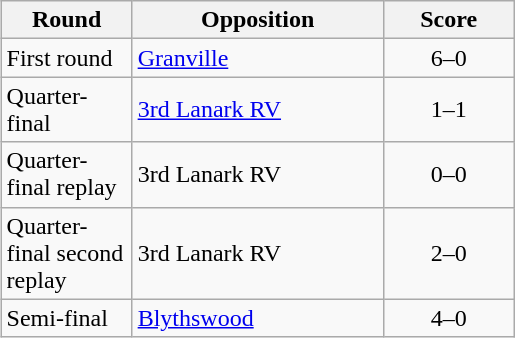<table class="wikitable" style="text-align:left;margin-left:1em;float:right">
<tr>
<th width=80>Round</th>
<th width=160>Opposition</th>
<th width=80>Score</th>
</tr>
<tr>
<td>First round</td>
<td><a href='#'>Granville</a></td>
<td align=center>6–0</td>
</tr>
<tr>
<td>Quarter-final</td>
<td><a href='#'>3rd Lanark RV</a></td>
<td align=center>1–1</td>
</tr>
<tr>
<td>Quarter-final replay</td>
<td>3rd Lanark RV</td>
<td align=center>0–0</td>
</tr>
<tr>
<td>Quarter-final second replay</td>
<td>3rd Lanark RV</td>
<td align=center>2–0</td>
</tr>
<tr>
<td>Semi-final</td>
<td><a href='#'>Blythswood</a></td>
<td align=center>4–0</td>
</tr>
</table>
